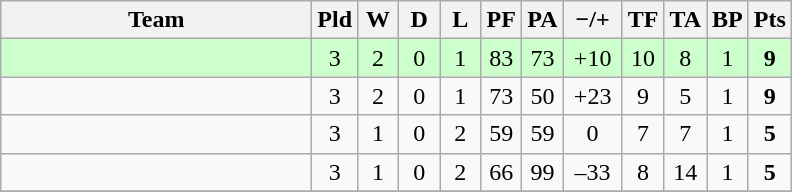<table class="wikitable" style="text-align:center">
<tr>
<th width="200">Team</th>
<th width="20">Pld</th>
<th width="20">W</th>
<th width="20">D</th>
<th width="20">L</th>
<th width="20">PF</th>
<th width="20">PA</th>
<th width="32">−/+</th>
<th width="20">TF</th>
<th width="20">TA</th>
<th width="20">BP</th>
<th width="20">Pts</th>
</tr>
<tr style="background:#ccffcc;">
<td align="left"></td>
<td>3</td>
<td>2</td>
<td>0</td>
<td>1</td>
<td>83</td>
<td>73</td>
<td>+10</td>
<td>10</td>
<td>8</td>
<td>1</td>
<td><strong>9</strong></td>
</tr>
<tr>
<td align=left></td>
<td>3</td>
<td>2</td>
<td>0</td>
<td>1</td>
<td>73</td>
<td>50</td>
<td>+23</td>
<td>9</td>
<td>5</td>
<td>1</td>
<td><strong>9</strong></td>
</tr>
<tr>
<td align=left></td>
<td>3</td>
<td>1</td>
<td>0</td>
<td>2</td>
<td>59</td>
<td>59</td>
<td>0</td>
<td>7</td>
<td>7</td>
<td>1</td>
<td><strong>5</strong></td>
</tr>
<tr>
<td align="left"></td>
<td>3</td>
<td>1</td>
<td>0</td>
<td>2</td>
<td>66</td>
<td>99</td>
<td>–33</td>
<td>8</td>
<td>14</td>
<td>1</td>
<td><strong>5</strong></td>
</tr>
<tr>
</tr>
</table>
